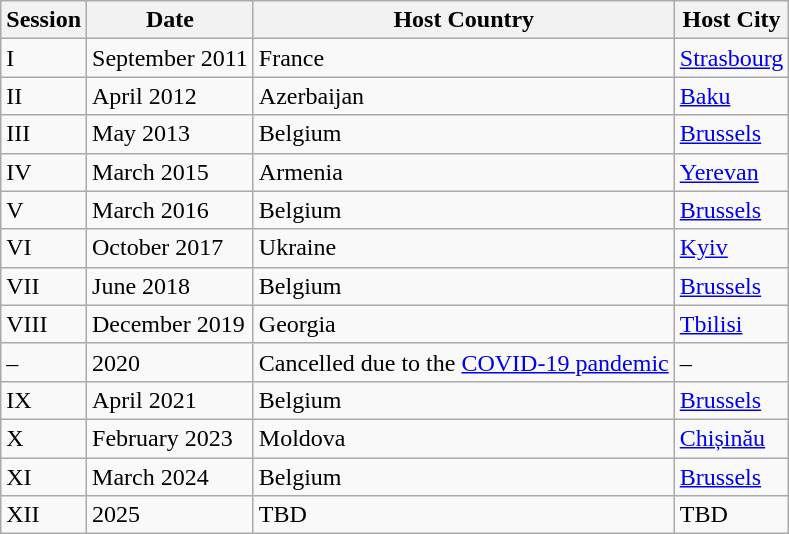<table class="wikitable">
<tr>
<th>Session</th>
<th>Date</th>
<th>Host Country</th>
<th>Host City</th>
</tr>
<tr>
<td>I</td>
<td>September 2011</td>
<td>France</td>
<td><a href='#'>Strasbourg</a></td>
</tr>
<tr>
<td>II</td>
<td>April 2012</td>
<td>Azerbaijan</td>
<td><a href='#'>Baku</a></td>
</tr>
<tr>
<td>III</td>
<td>May 2013</td>
<td>Belgium</td>
<td><a href='#'>Brussels</a></td>
</tr>
<tr>
<td>IV</td>
<td>March 2015</td>
<td>Armenia</td>
<td><a href='#'>Yerevan</a></td>
</tr>
<tr>
<td>V</td>
<td>March 2016</td>
<td>Belgium</td>
<td><a href='#'>Brussels</a></td>
</tr>
<tr>
<td>VI</td>
<td>October 2017</td>
<td>Ukraine</td>
<td><a href='#'>Kyiv</a></td>
</tr>
<tr>
<td>VII</td>
<td>June 2018</td>
<td>Belgium</td>
<td><a href='#'>Brussels</a></td>
</tr>
<tr>
<td>VIII</td>
<td>December 2019</td>
<td>Georgia</td>
<td><a href='#'>Tbilisi</a></td>
</tr>
<tr>
<td>–</td>
<td>2020</td>
<td>Cancelled due to the <a href='#'>COVID-19 pandemic</a></td>
<td>–</td>
</tr>
<tr>
<td>IX</td>
<td>April 2021</td>
<td>Belgium</td>
<td><a href='#'>Brussels</a></td>
</tr>
<tr>
<td>X</td>
<td>February 2023</td>
<td>Moldova</td>
<td><a href='#'>Chișinău</a></td>
</tr>
<tr>
<td>XI</td>
<td>March 2024</td>
<td>Belgium</td>
<td><a href='#'>Brussels</a></td>
</tr>
<tr>
<td>XII</td>
<td>2025</td>
<td>TBD</td>
<td>TBD</td>
</tr>
</table>
